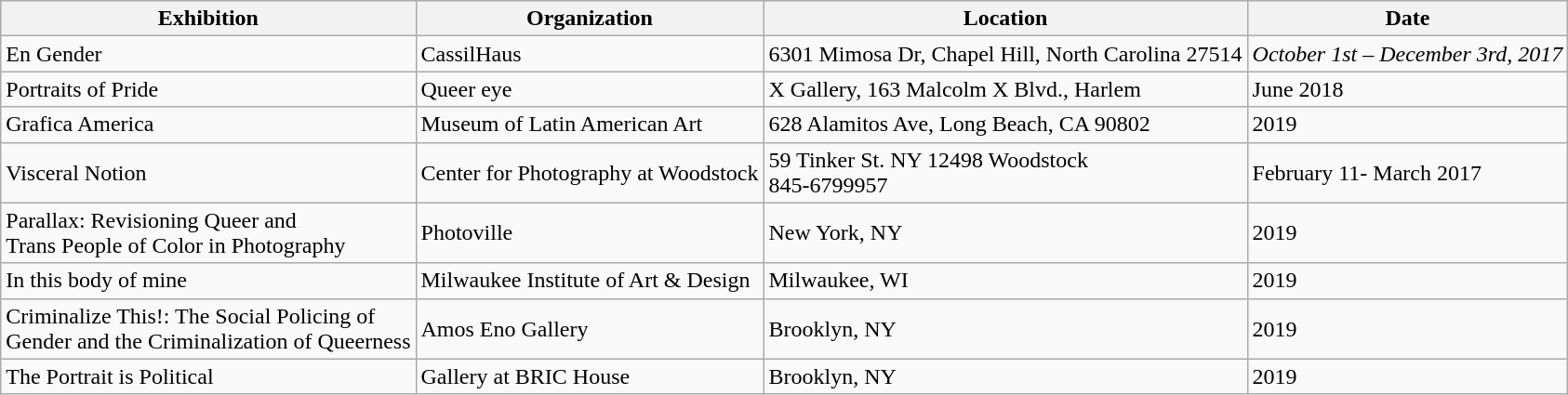<table class="wikitable">
<tr>
<th>Exhibition</th>
<th>Organization</th>
<th>Location</th>
<th>Date</th>
</tr>
<tr>
<td>En Gender</td>
<td>CassilHaus</td>
<td>6301 Mimosa Dr, Chapel Hill, North Carolina 27514</td>
<td><em>October 1st – December 3rd, 2017</em></td>
</tr>
<tr>
<td>Portraits of Pride</td>
<td>Queer eye</td>
<td>X Gallery, 163 Malcolm X Blvd., Harlem</td>
<td>June 2018</td>
</tr>
<tr>
<td>Grafica America</td>
<td>Museum of Latin American Art</td>
<td>628 Alamitos Ave, Long Beach, CA 90802</td>
<td>2019 </td>
</tr>
<tr>
<td>Visceral Notion</td>
<td>Center for Photography at Woodstock</td>
<td>59 Tinker St. NY 12498 Woodstock<br>845-6799957</td>
<td>February 11- March 2017</td>
</tr>
<tr>
<td>Parallax: Revisioning Queer and<br>Trans People of Color in Photography</td>
<td>Photoville</td>
<td>New York, NY</td>
<td>2019</td>
</tr>
<tr>
<td>In this body of mine</td>
<td>Milwaukee Institute of Art & Design</td>
<td>Milwaukee, WI</td>
<td>2019</td>
</tr>
<tr>
<td>Criminalize This!: The Social Policing of<br>Gender and the Criminalization of Queerness</td>
<td>Amos Eno Gallery</td>
<td>Brooklyn, NY</td>
<td>2019</td>
</tr>
<tr>
<td>The Portrait is Political</td>
<td>Gallery at BRIC House</td>
<td>Brooklyn, NY</td>
<td>2019</td>
</tr>
</table>
